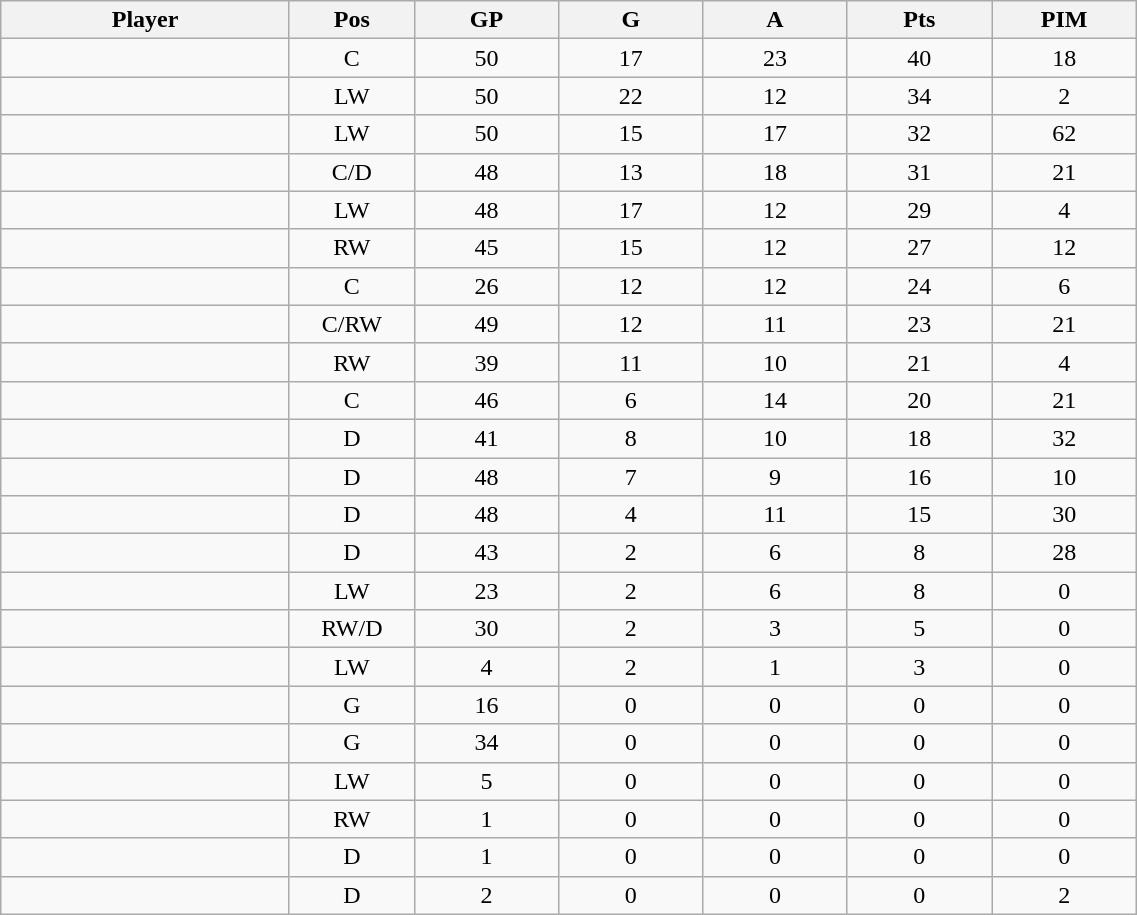<table class="wikitable sortable" width="60%">
<tr ALIGN="center">
<th bgcolor="#DDDDFF" width="10%">Player</th>
<th bgcolor="#DDDDFF" width="3%" title="Position">Pos</th>
<th bgcolor="#DDDDFF" width="5%" title="Games played">GP</th>
<th bgcolor="#DDDDFF" width="5%" title="Goals">G</th>
<th bgcolor="#DDDDFF" width="5%" title="Assists">A</th>
<th bgcolor="#DDDDFF" width="5%" title="Points">Pts</th>
<th bgcolor="#DDDDFF" width="5%" title="Penalties in Minutes">PIM</th>
</tr>
<tr align="center">
<td align="right"></td>
<td>C</td>
<td>50</td>
<td>17</td>
<td>23</td>
<td>40</td>
<td>18</td>
</tr>
<tr align="center">
<td align="right"></td>
<td>LW</td>
<td>50</td>
<td>22</td>
<td>12</td>
<td>34</td>
<td>2</td>
</tr>
<tr align="center">
<td align="right"></td>
<td>LW</td>
<td>50</td>
<td>15</td>
<td>17</td>
<td>32</td>
<td>62</td>
</tr>
<tr align="center">
<td align="right"></td>
<td>C/D</td>
<td>48</td>
<td>13</td>
<td>18</td>
<td>31</td>
<td>21</td>
</tr>
<tr align="center">
<td align="right"></td>
<td>LW</td>
<td>48</td>
<td>17</td>
<td>12</td>
<td>29</td>
<td>4</td>
</tr>
<tr align="center">
<td align="right"></td>
<td>RW</td>
<td>45</td>
<td>15</td>
<td>12</td>
<td>27</td>
<td>12</td>
</tr>
<tr align="center">
<td align="right"></td>
<td>C</td>
<td>26</td>
<td>12</td>
<td>12</td>
<td>24</td>
<td>6</td>
</tr>
<tr align="center">
<td align="right"></td>
<td>C/RW</td>
<td>49</td>
<td>12</td>
<td>11</td>
<td>23</td>
<td>21</td>
</tr>
<tr align="center">
<td align="right"></td>
<td>RW</td>
<td>39</td>
<td>11</td>
<td>10</td>
<td>21</td>
<td>4</td>
</tr>
<tr align="center">
<td align="right"></td>
<td>C</td>
<td>46</td>
<td>6</td>
<td>14</td>
<td>20</td>
<td>21</td>
</tr>
<tr align="center">
<td align="right"></td>
<td>D</td>
<td>41</td>
<td>8</td>
<td>10</td>
<td>18</td>
<td>32</td>
</tr>
<tr align="center">
<td align="right"></td>
<td>D</td>
<td>48</td>
<td>7</td>
<td>9</td>
<td>16</td>
<td>10</td>
</tr>
<tr align="center">
<td align="right"></td>
<td>D</td>
<td>48</td>
<td>4</td>
<td>11</td>
<td>15</td>
<td>30</td>
</tr>
<tr align="center">
<td align="right"></td>
<td>D</td>
<td>43</td>
<td>2</td>
<td>6</td>
<td>8</td>
<td>28</td>
</tr>
<tr align="center">
<td align="right"></td>
<td>LW</td>
<td>23</td>
<td>2</td>
<td>6</td>
<td>8</td>
<td>0</td>
</tr>
<tr align="center">
<td align="right"></td>
<td>RW/D</td>
<td>30</td>
<td>2</td>
<td>3</td>
<td>5</td>
<td>0</td>
</tr>
<tr align="center">
<td align="right"></td>
<td>LW</td>
<td>4</td>
<td>2</td>
<td>1</td>
<td>3</td>
<td>0</td>
</tr>
<tr align="center">
<td align="right"></td>
<td>G</td>
<td>16</td>
<td>0</td>
<td>0</td>
<td>0</td>
<td>0</td>
</tr>
<tr align="center">
<td align="right"></td>
<td>G</td>
<td>34</td>
<td>0</td>
<td>0</td>
<td>0</td>
<td>0</td>
</tr>
<tr align="center">
<td align="right"></td>
<td>LW</td>
<td>5</td>
<td>0</td>
<td>0</td>
<td>0</td>
<td>0</td>
</tr>
<tr align="center">
<td align="right"></td>
<td>RW</td>
<td>1</td>
<td>0</td>
<td>0</td>
<td>0</td>
<td>0</td>
</tr>
<tr align="center">
<td align="right"></td>
<td>D</td>
<td>1</td>
<td>0</td>
<td>0</td>
<td>0</td>
<td>0</td>
</tr>
<tr align="center">
<td align="right"></td>
<td>D</td>
<td>2</td>
<td>0</td>
<td>0</td>
<td>0</td>
<td>2</td>
</tr>
</table>
